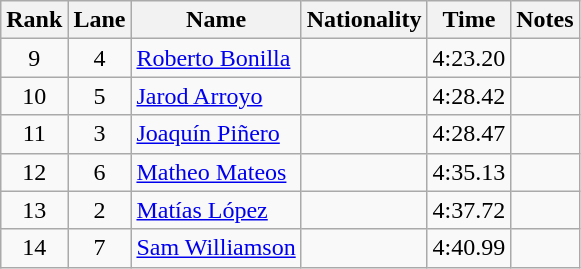<table class="wikitable sortable" style="text-align:center">
<tr>
<th>Rank</th>
<th>Lane</th>
<th>Name</th>
<th>Nationality</th>
<th>Time</th>
<th>Notes</th>
</tr>
<tr>
<td>9</td>
<td>4</td>
<td align="left"><a href='#'>Roberto Bonilla</a></td>
<td align="left"></td>
<td>4:23.20</td>
<td></td>
</tr>
<tr>
<td>10</td>
<td>5</td>
<td align="left"><a href='#'>Jarod Arroyo</a></td>
<td align="left"></td>
<td>4:28.42</td>
<td></td>
</tr>
<tr>
<td>11</td>
<td>3</td>
<td align="left"><a href='#'>Joaquín Piñero</a></td>
<td align="left"></td>
<td>4:28.47</td>
<td></td>
</tr>
<tr>
<td>12</td>
<td>6</td>
<td align="left"><a href='#'>Matheo Mateos</a></td>
<td align="left"></td>
<td>4:35.13</td>
<td></td>
</tr>
<tr>
<td>13</td>
<td>2</td>
<td align="left"><a href='#'>Matías López</a></td>
<td align="left"></td>
<td>4:37.72</td>
<td></td>
</tr>
<tr>
<td>14</td>
<td>7</td>
<td align="left"><a href='#'>Sam Williamson</a></td>
<td align="left"></td>
<td>4:40.99</td>
<td></td>
</tr>
</table>
